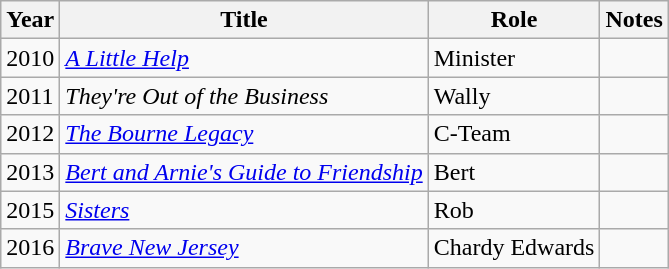<table class="wikitable sortable">
<tr>
<th>Year</th>
<th>Title</th>
<th>Role</th>
<th class="unsortable">Notes</th>
</tr>
<tr>
<td>2010</td>
<td><em><a href='#'>A Little Help</a></em></td>
<td>Minister</td>
<td></td>
</tr>
<tr>
<td>2011</td>
<td><em>They're Out of the Business</em></td>
<td>Wally</td>
<td></td>
</tr>
<tr>
<td>2012</td>
<td><em><a href='#'>The Bourne Legacy</a></em></td>
<td>C-Team</td>
<td></td>
</tr>
<tr>
<td>2013</td>
<td><em><a href='#'>Bert and Arnie's Guide to Friendship</a></em></td>
<td>Bert</td>
<td></td>
</tr>
<tr>
<td>2015</td>
<td><em><a href='#'>Sisters</a></em></td>
<td>Rob</td>
<td></td>
</tr>
<tr>
<td>2016</td>
<td><em><a href='#'>Brave New Jersey</a></em></td>
<td>Chardy Edwards</td>
<td></td>
</tr>
</table>
